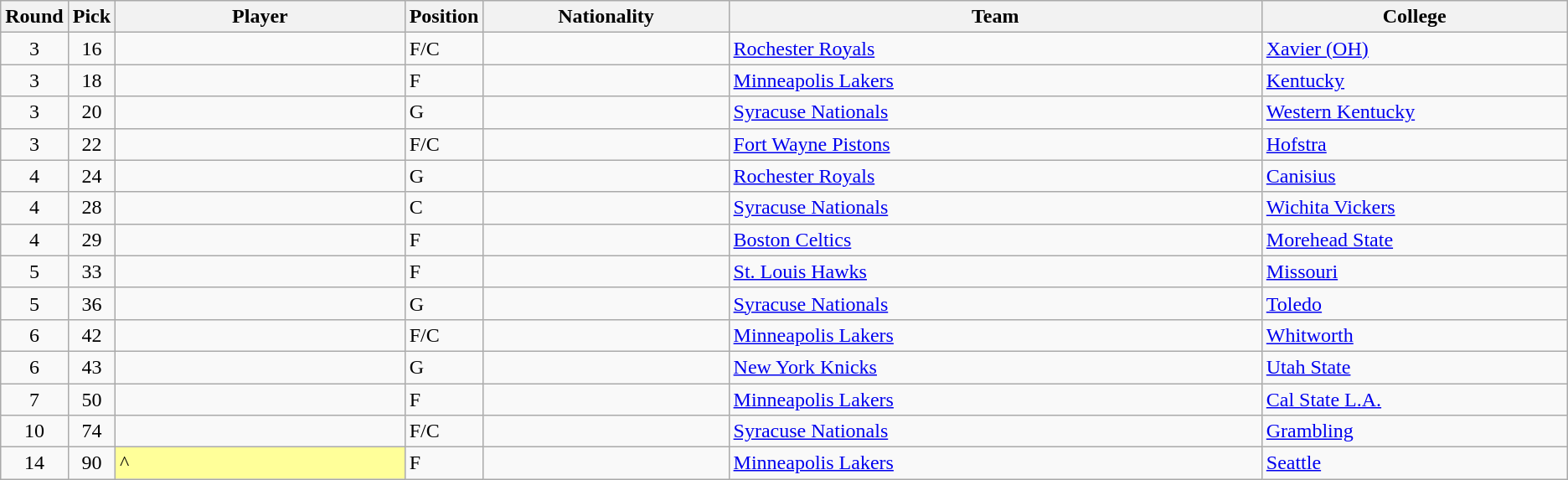<table class="wikitable sortable">
<tr>
<th width="1%">Round</th>
<th width="1%">Pick</th>
<th width="19%">Player</th>
<th width="1%">Position</th>
<th width="16%">Nationality</th>
<th width="35%">Team</th>
<th width="20%">College</th>
</tr>
<tr>
<td align=center>3</td>
<td align=center>16</td>
<td></td>
<td>F/C</td>
<td></td>
<td><a href='#'>Rochester Royals</a></td>
<td><a href='#'>Xavier (OH)</a></td>
</tr>
<tr>
<td align=center>3</td>
<td align=center>18</td>
<td></td>
<td>F</td>
<td></td>
<td><a href='#'>Minneapolis Lakers</a></td>
<td><a href='#'>Kentucky</a></td>
</tr>
<tr>
<td align=center>3</td>
<td align=center>20</td>
<td></td>
<td>G</td>
<td></td>
<td><a href='#'>Syracuse Nationals</a></td>
<td><a href='#'>Western Kentucky</a></td>
</tr>
<tr>
<td align=center>3</td>
<td align=center>22</td>
<td></td>
<td>F/C</td>
<td></td>
<td><a href='#'>Fort Wayne Pistons</a></td>
<td><a href='#'>Hofstra</a></td>
</tr>
<tr>
<td align=center>4</td>
<td align=center>24</td>
<td></td>
<td>G</td>
<td></td>
<td><a href='#'>Rochester Royals</a></td>
<td><a href='#'>Canisius</a></td>
</tr>
<tr>
<td align=center>4</td>
<td align=center>28</td>
<td></td>
<td>C</td>
<td></td>
<td><a href='#'>Syracuse Nationals</a></td>
<td><a href='#'>Wichita Vickers</a> </td>
</tr>
<tr>
<td align=center>4</td>
<td align=center>29</td>
<td></td>
<td>F</td>
<td></td>
<td><a href='#'>Boston Celtics</a></td>
<td><a href='#'>Morehead State</a></td>
</tr>
<tr>
<td align=center>5</td>
<td align=center>33</td>
<td></td>
<td>F</td>
<td></td>
<td><a href='#'>St. Louis Hawks</a></td>
<td><a href='#'>Missouri</a></td>
</tr>
<tr>
<td align=center>5</td>
<td align=center>36</td>
<td></td>
<td>G</td>
<td></td>
<td><a href='#'>Syracuse Nationals</a></td>
<td><a href='#'>Toledo</a></td>
</tr>
<tr>
<td align=center>6</td>
<td align=center>42</td>
<td></td>
<td>F/C</td>
<td></td>
<td><a href='#'>Minneapolis Lakers</a></td>
<td><a href='#'>Whitworth</a></td>
</tr>
<tr>
<td align=center>6</td>
<td align=center>43</td>
<td></td>
<td>G</td>
<td></td>
<td><a href='#'>New York Knicks</a></td>
<td><a href='#'>Utah State</a></td>
</tr>
<tr>
<td align=center>7</td>
<td align=center>50</td>
<td></td>
<td>F</td>
<td></td>
<td><a href='#'>Minneapolis Lakers</a></td>
<td><a href='#'>Cal State L.A.</a></td>
</tr>
<tr>
<td align=center>10</td>
<td align=center>74</td>
<td></td>
<td>F/C</td>
<td></td>
<td><a href='#'>Syracuse Nationals</a></td>
<td><a href='#'>Grambling</a></td>
</tr>
<tr>
<td align=center>14</td>
<td align=center>90</td>
<td bgcolor="#FFFF99">^</td>
<td>F</td>
<td></td>
<td><a href='#'>Minneapolis Lakers</a></td>
<td><a href='#'>Seattle</a></td>
</tr>
</table>
